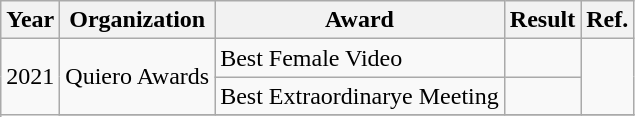<table class="wikitable plainrowheaders">
<tr align=center>
<th scope="col">Year</th>
<th scope="col">Organization</th>
<th scope="col">Award</th>
<th scope="col">Result</th>
<th scope="col">Ref.</th>
</tr>
<tr>
<td rowspan="4">2021</td>
<td rowspan="2">Quiero Awards</td>
<td>Best Female Video</td>
<td></td>
<td rowspan="2"></td>
</tr>
<tr>
<td>Best Extraordinarye Meeting</td>
<td></td>
</tr>
<tr>
</tr>
</table>
